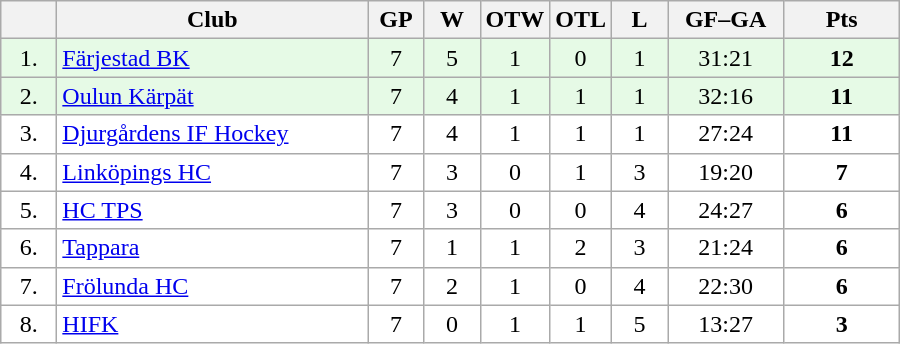<table class="wikitable">
<tr>
<th width="30"></th>
<th width="200">Club</th>
<th width="30">GP</th>
<th width="30">W</th>
<th width="30">OTW</th>
<th width="30">OTL</th>
<th width="30">L</th>
<th width="70">GF–GA</th>
<th width="70">Pts</th>
</tr>
<tr bgcolor="#e6fae6" align="center">
<td>1.</td>
<td align="left"> <a href='#'>Färjestad BK</a></td>
<td>7</td>
<td>5</td>
<td>1</td>
<td>0</td>
<td>1</td>
<td>31:21</td>
<td><strong>12</strong></td>
</tr>
<tr bgcolor="#e6fae6" align="center">
<td>2.</td>
<td align="left"> <a href='#'>Oulun Kärpät</a></td>
<td>7</td>
<td>4</td>
<td>1</td>
<td>1</td>
<td>1</td>
<td>32:16</td>
<td><strong>11</strong></td>
</tr>
<tr bgcolor="#FFFFFF" align="center">
<td>3.</td>
<td align="left"> <a href='#'>Djurgårdens IF Hockey</a></td>
<td>7</td>
<td>4</td>
<td>1</td>
<td>1</td>
<td>1</td>
<td>27:24</td>
<td><strong>11</strong></td>
</tr>
<tr bgcolor="#FFFFFF" align="center">
<td>4.</td>
<td align="left"> <a href='#'>Linköpings HC</a></td>
<td>7</td>
<td>3</td>
<td>0</td>
<td>1</td>
<td>3</td>
<td>19:20</td>
<td><strong>7</strong></td>
</tr>
<tr bgcolor="#FFFFFF" align="center">
<td>5.</td>
<td align="left"> <a href='#'>HC TPS</a></td>
<td>7</td>
<td>3</td>
<td>0</td>
<td>0</td>
<td>4</td>
<td>24:27</td>
<td><strong>6</strong></td>
</tr>
<tr bgcolor="#FFFFFF" align="center">
<td>6.</td>
<td align="left"> <a href='#'>Tappara</a></td>
<td>7</td>
<td>1</td>
<td>1</td>
<td>2</td>
<td>3</td>
<td>21:24</td>
<td><strong>6</strong></td>
</tr>
<tr bgcolor="#FFFFFF" align="center">
<td>7.</td>
<td align="left"> <a href='#'>Frölunda HC</a></td>
<td>7</td>
<td>2</td>
<td>1</td>
<td>0</td>
<td>4</td>
<td>22:30</td>
<td><strong>6</strong></td>
</tr>
<tr bgcolor="#FFFFFF" align="center">
<td>8.</td>
<td align="left"> <a href='#'>HIFK</a></td>
<td>7</td>
<td>0</td>
<td>1</td>
<td>1</td>
<td>5</td>
<td>13:27</td>
<td><strong>3</strong></td>
</tr>
</table>
